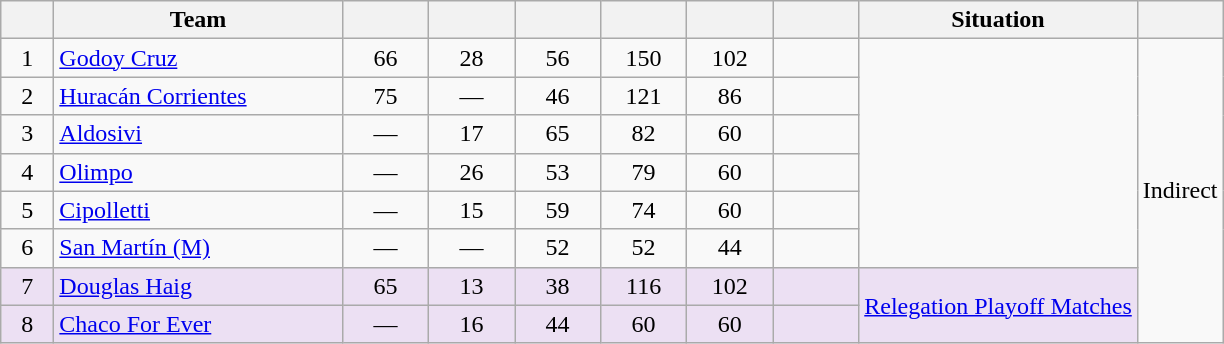<table class="wikitable" style="text-align: center;">
<tr>
<th width=28><br></th>
<th width=185>Team</th>
<th width=50></th>
<th width=50></th>
<th width=50></th>
<th width=50></th>
<th width=50></th>
<th width=50><br></th>
<th>Situation</th>
<th><br></th>
</tr>
<tr>
<td>1</td>
<td align="left"><a href='#'>Godoy Cruz</a></td>
<td>66</td>
<td>28</td>
<td>56</td>
<td>150</td>
<td>102</td>
<td><strong></strong></td>
<td rowspan=6></td>
<td rowspan=8>Indirect</td>
</tr>
<tr>
<td>2</td>
<td align="left"><a href='#'>Huracán Corrientes</a></td>
<td>75</td>
<td>—</td>
<td>46</td>
<td>121</td>
<td>86</td>
<td><strong></strong></td>
</tr>
<tr>
<td>3</td>
<td align="left"><a href='#'>Aldosivi</a></td>
<td>—</td>
<td>17</td>
<td>65</td>
<td>82</td>
<td>60</td>
<td><strong></strong></td>
</tr>
<tr>
<td>4</td>
<td align="left"><a href='#'>Olimpo</a></td>
<td>—</td>
<td>26</td>
<td>53</td>
<td>79</td>
<td>60</td>
<td><strong></strong></td>
</tr>
<tr>
<td>5</td>
<td align="left"><a href='#'>Cipolletti</a></td>
<td>—</td>
<td>15</td>
<td>59</td>
<td>74</td>
<td>60</td>
<td><strong></strong></td>
</tr>
<tr>
<td>6</td>
<td align="left"><a href='#'>San Martín (M)</a></td>
<td>—</td>
<td>—</td>
<td>52</td>
<td>52</td>
<td>44</td>
<td><strong></strong></td>
</tr>
<tr style="background:#ece0f3;">
<td>7</td>
<td align="left"><a href='#'>Douglas Haig</a></td>
<td>65</td>
<td>13</td>
<td>38</td>
<td>116</td>
<td>102</td>
<td><strong></strong></td>
<td rowspan=2><a href='#'>Relegation Playoff Matches</a></td>
</tr>
<tr style="background:#ece0f3;">
<td>8</td>
<td align="left"><a href='#'>Chaco For Ever</a></td>
<td>—</td>
<td>16</td>
<td>44</td>
<td>60</td>
<td>60</td>
<td><strong></strong></td>
</tr>
</table>
